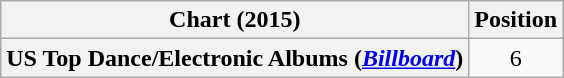<table class="wikitable plainrowheaders" style="text-align:center">
<tr>
<th scope="col">Chart (2015)</th>
<th scope="col">Position</th>
</tr>
<tr>
<th scope="row">US Top Dance/Electronic Albums (<em><a href='#'>Billboard</a></em>)</th>
<td>6</td>
</tr>
</table>
